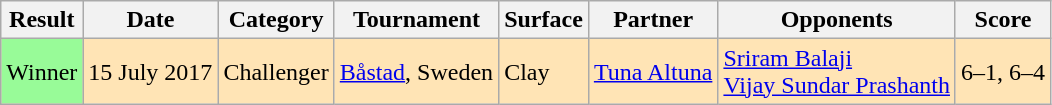<table class=wikitable>
<tr>
<th>Result</th>
<th>Date</th>
<th>Category</th>
<th>Tournament</th>
<th>Surface</th>
<th>Partner</th>
<th>Opponents</th>
<th>Score</th>
</tr>
<tr bgcolor=moccasin>
<td style="background:#98FB98">Winner</td>
<td>15 July 2017</td>
<td>Challenger</td>
<td><a href='#'>Båstad</a>, Sweden</td>
<td>Clay</td>
<td> <a href='#'>Tuna Altuna</a></td>
<td> <a href='#'>Sriram Balaji</a><br> <a href='#'>Vijay Sundar Prashanth</a></td>
<td>6–1, 6–4</td>
</tr>
</table>
